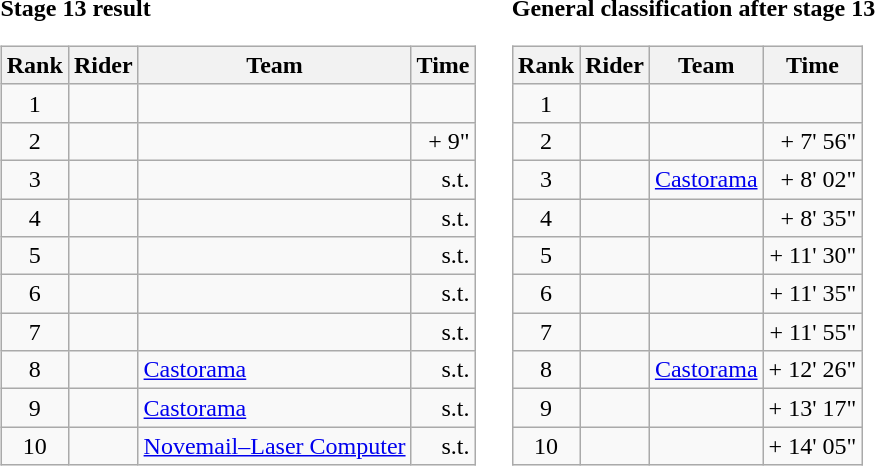<table>
<tr>
<td><strong>Stage 13 result</strong><br><table class="wikitable">
<tr>
<th scope="col">Rank</th>
<th scope="col">Rider</th>
<th scope="col">Team</th>
<th scope="col">Time</th>
</tr>
<tr>
<td style="text-align:center;">1</td>
<td></td>
<td></td>
<td style="text-align:right;"></td>
</tr>
<tr>
<td style="text-align:center;">2</td>
<td></td>
<td></td>
<td style="text-align:right;">+ 9"</td>
</tr>
<tr>
<td style="text-align:center;">3</td>
<td></td>
<td></td>
<td style="text-align:right;">s.t.</td>
</tr>
<tr>
<td style="text-align:center;">4</td>
<td></td>
<td></td>
<td style="text-align:right;">s.t.</td>
</tr>
<tr>
<td style="text-align:center;">5</td>
<td></td>
<td></td>
<td style="text-align:right;">s.t.</td>
</tr>
<tr>
<td style="text-align:center;">6</td>
<td></td>
<td></td>
<td style="text-align:right;">s.t.</td>
</tr>
<tr>
<td style="text-align:center;">7</td>
<td></td>
<td></td>
<td style="text-align:right;">s.t.</td>
</tr>
<tr>
<td style="text-align:center;">8</td>
<td></td>
<td><a href='#'>Castorama</a></td>
<td style="text-align:right;">s.t.</td>
</tr>
<tr>
<td style="text-align:center;">9</td>
<td></td>
<td><a href='#'>Castorama</a></td>
<td style="text-align:right;">s.t.</td>
</tr>
<tr>
<td style="text-align:center;">10</td>
<td></td>
<td><a href='#'>Novemail–Laser Computer</a></td>
<td style="text-align:right;">s.t.</td>
</tr>
</table>
</td>
<td></td>
<td><strong>General classification after stage 13</strong><br><table class="wikitable">
<tr>
<th scope="col">Rank</th>
<th scope="col">Rider</th>
<th scope="col">Team</th>
<th scope="col">Time</th>
</tr>
<tr>
<td style="text-align:center;">1</td>
<td> </td>
<td></td>
<td style="text-align:right;"></td>
</tr>
<tr>
<td style="text-align:center;">2</td>
<td></td>
<td></td>
<td style="text-align:right;">+ 7' 56"</td>
</tr>
<tr>
<td style="text-align:center;">3</td>
<td></td>
<td><a href='#'>Castorama</a></td>
<td style="text-align:right;">+ 8' 02"</td>
</tr>
<tr>
<td style="text-align:center;">4</td>
<td></td>
<td></td>
<td style="text-align:right;">+ 8' 35"</td>
</tr>
<tr>
<td style="text-align:center;">5</td>
<td></td>
<td></td>
<td style="text-align:right;">+ 11' 30"</td>
</tr>
<tr>
<td style="text-align:center;">6</td>
<td></td>
<td></td>
<td style="text-align:right;">+ 11' 35"</td>
</tr>
<tr>
<td style="text-align:center;">7</td>
<td></td>
<td></td>
<td style="text-align:right;">+ 11' 55"</td>
</tr>
<tr>
<td style="text-align:center;">8</td>
<td></td>
<td><a href='#'>Castorama</a></td>
<td style="text-align:right;">+ 12' 26"</td>
</tr>
<tr>
<td style="text-align:center;">9</td>
<td></td>
<td></td>
<td style="text-align:right;">+ 13' 17"</td>
</tr>
<tr>
<td style="text-align:center;">10</td>
<td></td>
<td></td>
<td style="text-align:right;">+ 14' 05"</td>
</tr>
</table>
</td>
</tr>
</table>
